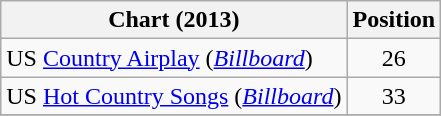<table class="wikitable sortable">
<tr>
<th scope="col">Chart (2013)</th>
<th scope="col">Position</th>
</tr>
<tr>
<td>US <a href='#'>Country Airplay</a> (<em><a href='#'>Billboard</a></em>)</td>
<td align="center">26</td>
</tr>
<tr>
<td>US <a href='#'>Hot Country Songs</a> (<em><a href='#'>Billboard</a></em>)</td>
<td align="center">33</td>
</tr>
<tr>
</tr>
</table>
